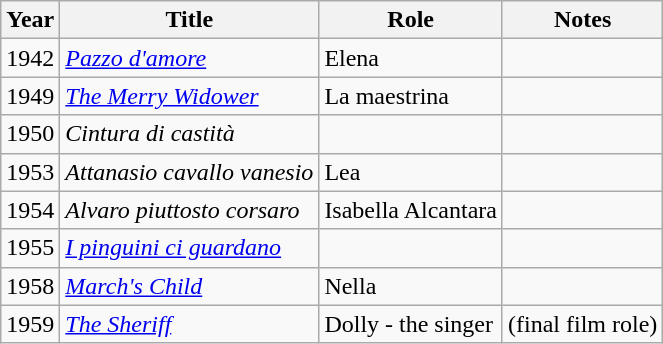<table class="wikitable">
<tr>
<th>Year</th>
<th>Title</th>
<th>Role</th>
<th>Notes</th>
</tr>
<tr>
<td>1942</td>
<td><em><a href='#'>Pazzo d'amore</a></em></td>
<td>Elena</td>
<td></td>
</tr>
<tr>
<td>1949</td>
<td><em><a href='#'>The Merry Widower</a></em></td>
<td>La maestrina</td>
<td></td>
</tr>
<tr>
<td>1950</td>
<td><em>Cintura di castità</em></td>
<td></td>
<td></td>
</tr>
<tr>
<td>1953</td>
<td><em>Attanasio cavallo vanesio</em></td>
<td>Lea</td>
<td></td>
</tr>
<tr>
<td>1954</td>
<td><em>Alvaro piuttosto corsaro</em></td>
<td>Isabella Alcantara</td>
<td></td>
</tr>
<tr>
<td>1955</td>
<td><em><a href='#'>I pinguini ci guardano</a></em></td>
<td></td>
<td></td>
</tr>
<tr>
<td>1958</td>
<td><em><a href='#'>March's Child</a></em></td>
<td>Nella</td>
<td></td>
</tr>
<tr>
<td>1959</td>
<td><em><a href='#'>The Sheriff</a></em></td>
<td>Dolly - the singer</td>
<td>(final film role)</td>
</tr>
</table>
